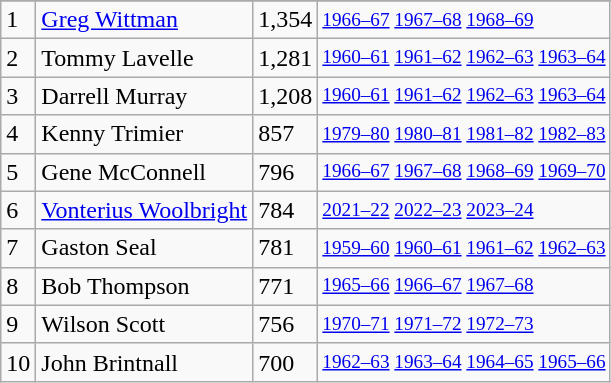<table class="wikitable">
<tr>
</tr>
<tr>
<td>1</td>
<td><a href='#'>Greg Wittman</a></td>
<td>1,354</td>
<td style="font-size:80%;"><a href='#'>1966–67</a> <a href='#'>1967–68</a> <a href='#'>1968–69</a></td>
</tr>
<tr>
<td>2</td>
<td>Tommy Lavelle</td>
<td>1,281</td>
<td style="font-size:80%;"><a href='#'>1960–61</a> <a href='#'>1961–62</a> <a href='#'>1962–63</a> <a href='#'>1963–64</a></td>
</tr>
<tr>
<td>3</td>
<td>Darrell Murray</td>
<td>1,208</td>
<td style="font-size:80%;"><a href='#'>1960–61</a> <a href='#'>1961–62</a> <a href='#'>1962–63</a> <a href='#'>1963–64</a></td>
</tr>
<tr>
<td>4</td>
<td>Kenny Trimier</td>
<td>857</td>
<td style="font-size:80%;"><a href='#'>1979–80</a> <a href='#'>1980–81</a> <a href='#'>1981–82</a> <a href='#'>1982–83</a></td>
</tr>
<tr>
<td>5</td>
<td>Gene McConnell</td>
<td>796</td>
<td style="font-size:80%;"><a href='#'>1966–67</a> <a href='#'>1967–68</a> <a href='#'>1968–69</a> <a href='#'>1969–70</a></td>
</tr>
<tr>
<td>6</td>
<td><a href='#'>Vonterius Woolbright</a></td>
<td>784</td>
<td style="font-size:80%;"><a href='#'>2021–22</a> <a href='#'>2022–23</a> <a href='#'>2023–24</a></td>
</tr>
<tr>
<td>7</td>
<td>Gaston Seal</td>
<td>781</td>
<td style="font-size:80%;"><a href='#'>1959–60</a> <a href='#'>1960–61</a> <a href='#'>1961–62</a> <a href='#'>1962–63</a></td>
</tr>
<tr>
<td>8</td>
<td>Bob Thompson</td>
<td>771</td>
<td style="font-size:80%;"><a href='#'>1965–66</a> <a href='#'>1966–67</a> <a href='#'>1967–68</a></td>
</tr>
<tr>
<td>9</td>
<td>Wilson Scott</td>
<td>756</td>
<td style="font-size:80%;"><a href='#'>1970–71</a> <a href='#'>1971–72</a> <a href='#'>1972–73</a></td>
</tr>
<tr>
<td>10</td>
<td>John Brintnall</td>
<td>700</td>
<td style="font-size:80%;"><a href='#'>1962–63</a> <a href='#'>1963–64</a> <a href='#'>1964–65</a> <a href='#'>1965–66</a></td>
</tr>
</table>
